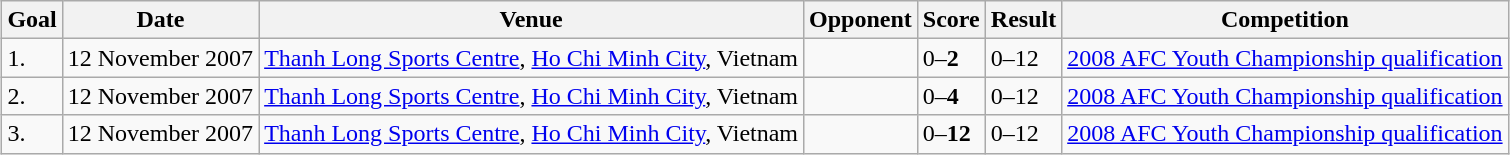<table class="wikitable collapsible collapsed" style="text-align:left; margin:auto;">
<tr>
<th>Goal</th>
<th>Date</th>
<th>Venue</th>
<th>Opponent</th>
<th>Score</th>
<th>Result</th>
<th>Competition</th>
</tr>
<tr>
<td>1.</td>
<td>12 November 2007</td>
<td><a href='#'>Thanh Long Sports Centre</a>, <a href='#'>Ho Chi Minh City</a>, Vietnam</td>
<td align=left></td>
<td>0–<strong>2</strong></td>
<td>0–12</td>
<td><a href='#'>2008 AFC Youth Championship qualification</a></td>
</tr>
<tr>
<td>2.</td>
<td>12 November 2007</td>
<td><a href='#'>Thanh Long Sports Centre</a>, <a href='#'>Ho Chi Minh City</a>, Vietnam</td>
<td align=left></td>
<td>0–<strong>4</strong></td>
<td>0–12</td>
<td><a href='#'>2008 AFC Youth Championship qualification</a></td>
</tr>
<tr>
<td>3.</td>
<td>12 November 2007</td>
<td><a href='#'>Thanh Long Sports Centre</a>, <a href='#'>Ho Chi Minh City</a>, Vietnam</td>
<td align=left></td>
<td>0–<strong>12</strong></td>
<td>0–12</td>
<td><a href='#'>2008 AFC Youth Championship qualification</a></td>
</tr>
</table>
